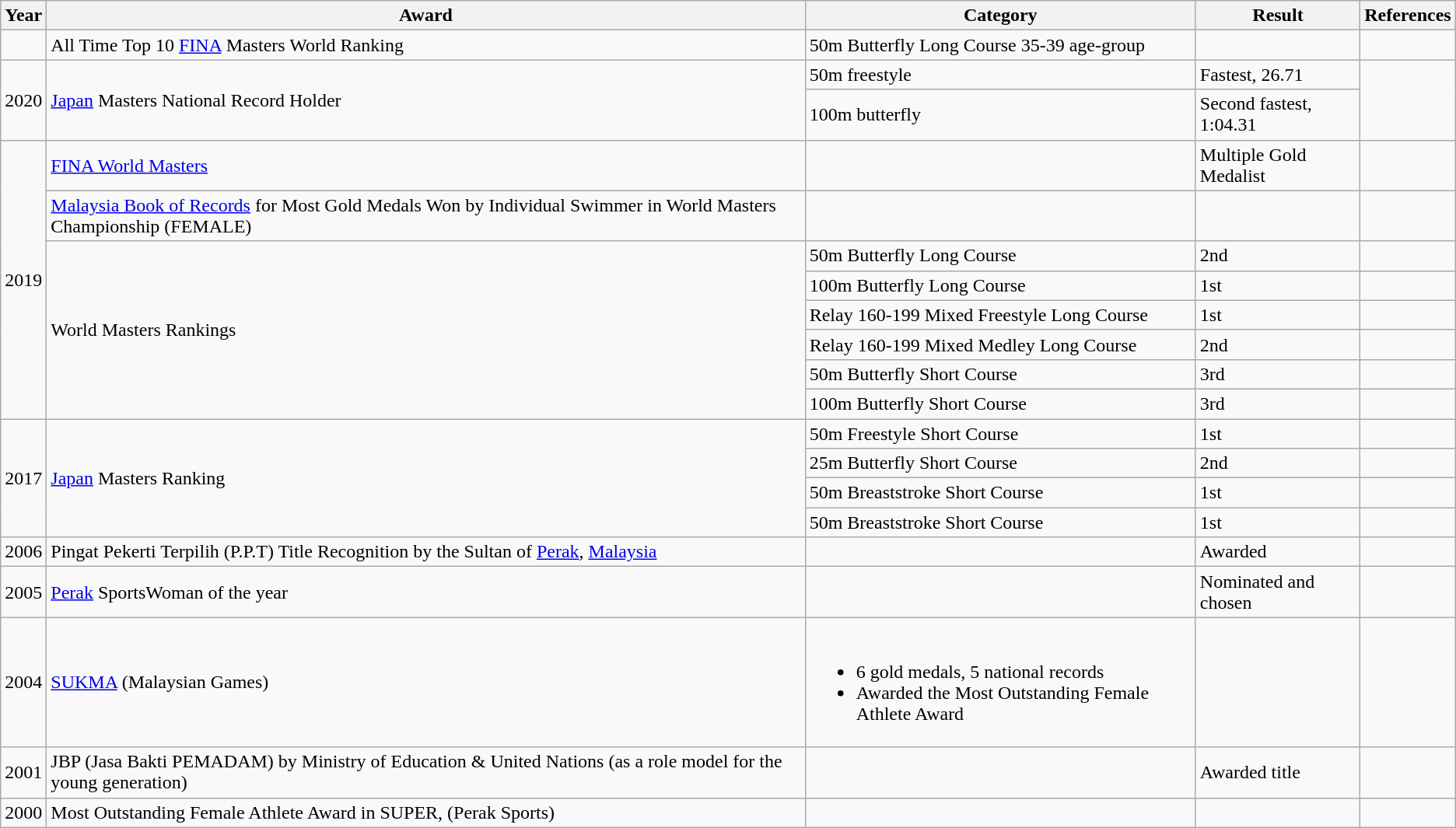<table class="wikitable">
<tr>
<th>Year</th>
<th>Award</th>
<th>Category</th>
<th>Result</th>
<th>References</th>
</tr>
<tr>
<td></td>
<td>All Time Top 10 <a href='#'>FINA</a> Masters World Ranking</td>
<td>50m Butterfly Long Course  35-39 age-group</td>
<td></td>
<td></td>
</tr>
<tr>
<td rowspan="2">2020</td>
<td rowspan="2"><a href='#'>Japan</a> Masters National Record Holder</td>
<td>50m freestyle</td>
<td>Fastest, 26.71</td>
<td rowspan="2"></td>
</tr>
<tr>
<td>100m butterfly</td>
<td>Second fastest,  1:04.31</td>
</tr>
<tr>
<td rowspan="8">2019</td>
<td><a href='#'>FINA World Masters</a></td>
<td></td>
<td>Multiple Gold Medalist</td>
<td></td>
</tr>
<tr>
<td><a href='#'>Malaysia Book of Records</a> for Most Gold Medals Won by Individual Swimmer in World Masters Championship (FEMALE)</td>
<td></td>
<td></td>
<td></td>
</tr>
<tr>
<td rowspan="6">World Masters Rankings</td>
<td>50m Butterfly Long Course</td>
<td>2nd</td>
<td></td>
</tr>
<tr>
<td>100m Butterfly Long Course</td>
<td>1st</td>
<td></td>
</tr>
<tr>
<td>Relay 160-199 Mixed Freestyle Long Course</td>
<td>1st</td>
<td></td>
</tr>
<tr>
<td>Relay 160-199 Mixed Medley Long Course</td>
<td>2nd</td>
<td></td>
</tr>
<tr>
<td>50m Butterfly Short Course</td>
<td>3rd</td>
<td></td>
</tr>
<tr>
<td>100m Butterfly Short Course</td>
<td>3rd</td>
<td></td>
</tr>
<tr>
<td rowspan="4">2017</td>
<td rowspan="4"><a href='#'>Japan</a> Masters Ranking</td>
<td>50m Freestyle Short Course</td>
<td>1st</td>
<td></td>
</tr>
<tr>
<td>25m Butterfly Short Course</td>
<td>2nd</td>
<td></td>
</tr>
<tr>
<td>50m Breaststroke Short Course</td>
<td>1st</td>
<td></td>
</tr>
<tr>
<td>50m Breaststroke Short Course</td>
<td>1st</td>
<td></td>
</tr>
<tr>
<td>2006</td>
<td>Pingat Pekerti Terpilih (P.P.T) Title Recognition by the Sultan of <a href='#'>Perak</a>, <a href='#'>Malaysia</a></td>
<td></td>
<td>Awarded</td>
<td></td>
</tr>
<tr>
<td>2005</td>
<td><a href='#'>Perak</a> SportsWoman of the year</td>
<td></td>
<td>Nominated and chosen</td>
<td></td>
</tr>
<tr>
<td>2004</td>
<td><a href='#'>SUKMA</a> (Malaysian Games)</td>
<td><br><ul><li>6 gold medals, 5 national records</li><li>Awarded the Most Outstanding Female Athlete Award</li></ul></td>
<td></td>
<td></td>
</tr>
<tr>
<td>2001</td>
<td>JBP (Jasa Bakti PEMADAM) by Ministry of Education & United Nations (as a role model for the young generation)</td>
<td></td>
<td>Awarded title</td>
<td></td>
</tr>
<tr>
<td>2000</td>
<td>Most Outstanding Female Athlete Award in SUPER, (Perak Sports)</td>
<td></td>
<td></td>
<td></td>
</tr>
</table>
